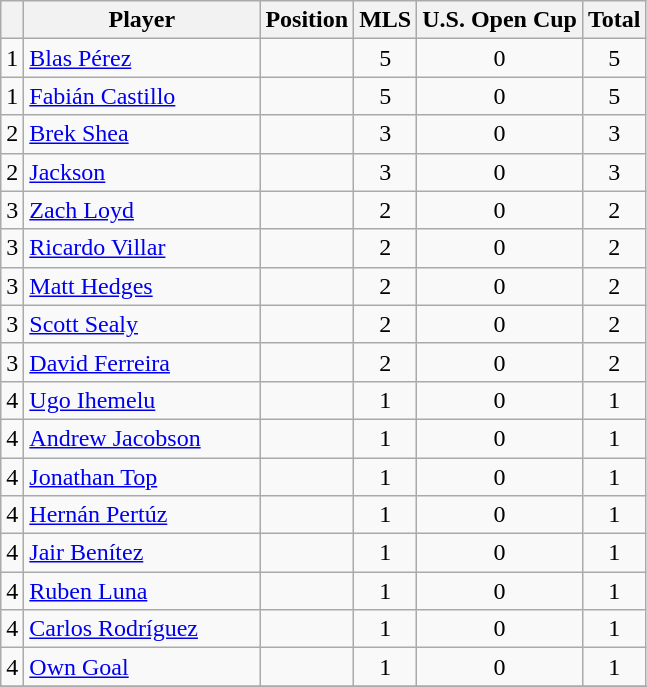<table class="wikitable">
<tr>
<th></th>
<th style="width:150px;">Player</th>
<th>Position</th>
<th>MLS</th>
<th>U.S. Open Cup</th>
<th>Total</th>
</tr>
<tr>
<td align=center>1</td>
<td> <a href='#'>Blas Pérez</a></td>
<td align=center></td>
<td align=center>5</td>
<td align=center>0</td>
<td align=center>5</td>
</tr>
<tr>
<td align=center>1</td>
<td> <a href='#'>Fabián Castillo</a></td>
<td align=center></td>
<td align=center>5</td>
<td align=center>0</td>
<td align=center>5</td>
</tr>
<tr>
<td align=center>2</td>
<td> <a href='#'>Brek Shea</a></td>
<td align=center></td>
<td align=center>3</td>
<td align=center>0</td>
<td align=center>3</td>
</tr>
<tr>
<td align=center>2</td>
<td> <a href='#'>Jackson</a></td>
<td align=center></td>
<td align=center>3</td>
<td align=center>0</td>
<td align=center>3</td>
</tr>
<tr>
<td align=center>3</td>
<td> <a href='#'>Zach Loyd</a></td>
<td align=center></td>
<td align=center>2</td>
<td align=center>0</td>
<td align=center>2</td>
</tr>
<tr>
<td align=center>3</td>
<td> <a href='#'>Ricardo Villar</a></td>
<td align=center></td>
<td align=center>2</td>
<td align=center>0</td>
<td align=center>2</td>
</tr>
<tr>
<td align=center>3</td>
<td> <a href='#'>Matt Hedges</a></td>
<td align=center></td>
<td align=center>2</td>
<td align=center>0</td>
<td align=center>2</td>
</tr>
<tr>
<td align=center>3</td>
<td> <a href='#'>Scott Sealy</a></td>
<td align=center></td>
<td align=center>2</td>
<td align=center>0</td>
<td align=center>2</td>
</tr>
<tr>
<td align=center>3</td>
<td> <a href='#'>David Ferreira</a></td>
<td align=center></td>
<td align=center>2</td>
<td align=center>0</td>
<td align=center>2</td>
</tr>
<tr>
<td align=center>4</td>
<td> <a href='#'>Ugo Ihemelu</a></td>
<td align=center></td>
<td align=center>1</td>
<td align=center>0</td>
<td align=center>1</td>
</tr>
<tr>
<td align=center>4</td>
<td> <a href='#'>Andrew Jacobson</a></td>
<td align=center></td>
<td align=center>1</td>
<td align=center>0</td>
<td align=center>1</td>
</tr>
<tr>
<td align=center>4</td>
<td> <a href='#'>Jonathan Top</a></td>
<td align=center></td>
<td align=center>1</td>
<td align=center>0</td>
<td align=center>1</td>
</tr>
<tr>
<td align=center>4</td>
<td> <a href='#'>Hernán Pertúz</a></td>
<td align=center></td>
<td align=center>1</td>
<td align=center>0</td>
<td align=center>1</td>
</tr>
<tr>
<td align=center>4</td>
<td> <a href='#'>Jair Benítez</a></td>
<td align=center></td>
<td align=center>1</td>
<td align=center>0</td>
<td align=center>1</td>
</tr>
<tr>
<td align=center>4</td>
<td> <a href='#'>Ruben Luna</a></td>
<td align=center></td>
<td align=center>1</td>
<td align=center>0</td>
<td align=center>1</td>
</tr>
<tr>
<td align=center>4</td>
<td> <a href='#'>Carlos Rodríguez</a></td>
<td align=center></td>
<td align=center>1</td>
<td align=center>0</td>
<td align=center>1</td>
</tr>
<tr>
<td align=center>4</td>
<td> <a href='#'>Own Goal</a></td>
<td align=center></td>
<td align=center>1</td>
<td align=center>0</td>
<td align=center>1</td>
</tr>
<tr>
</tr>
<tr>
</tr>
</table>
